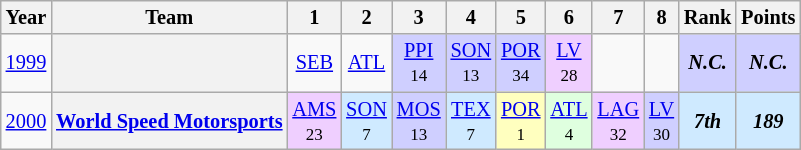<table class="wikitable" style="text-align:center; font-size:85%">
<tr>
<th>Year</th>
<th>Team</th>
<th>1</th>
<th>2</th>
<th>3</th>
<th>4</th>
<th>5</th>
<th>6</th>
<th>7</th>
<th>8</th>
<th>Rank</th>
<th>Points</th>
</tr>
<tr>
<td><a href='#'>1999</a></td>
<th></th>
<td><a href='#'>SEB</a></td>
<td><a href='#'>ATL</a></td>
<td style="background-color:#CFCFFF"><a href='#'>PPI</a><br><small>14</small></td>
<td style="background-color:#CFCFFF"><a href='#'>SON</a><br><small>13</small></td>
<td style="background-color:#CFCFFF"><a href='#'>POR</a><br><small>34</small></td>
<td style="background-color:#EFCFFF"><a href='#'>LV</a><br><small>28</small></td>
<td></td>
<td></td>
<td style="background-color:#CFCFFF"><strong><em>N.C.</em></strong></td>
<td style="background-color:#CFCFFF"><strong><em>N.C.</em></strong></td>
</tr>
<tr>
<td><a href='#'>2000</a></td>
<th nowrap><a href='#'>World Speed Motorsports</a></th>
<td style="background-color:#EFCFFF"><a href='#'>AMS</a><br><small>23</small></td>
<td style="background-color:#CFEAFF"><a href='#'>SON</a><br><small>7</small></td>
<td style="background-color:#CFCFFF"><a href='#'>MOS</a><br><small>13</small></td>
<td style="background-color:#CFEAFF"><a href='#'>TEX</a><br><small>7</small></td>
<td style="background-color:#FFFFBF"><a href='#'>POR</a><br><small>1</small></td>
<td style="background-color:#DFFFDF"><a href='#'>ATL</a><br><small>4</small></td>
<td style="background-color:#EFCFFF"><a href='#'>LAG</a><br><small>32</small></td>
<td style="background-color:#CFCFFF"><a href='#'>LV</a><br><small>30</small></td>
<td style="background-color:#CFEAFF"><strong><em>7th</em></strong></td>
<td style="background-color:#CFEAFF"><strong><em>189</em></strong></td>
</tr>
</table>
